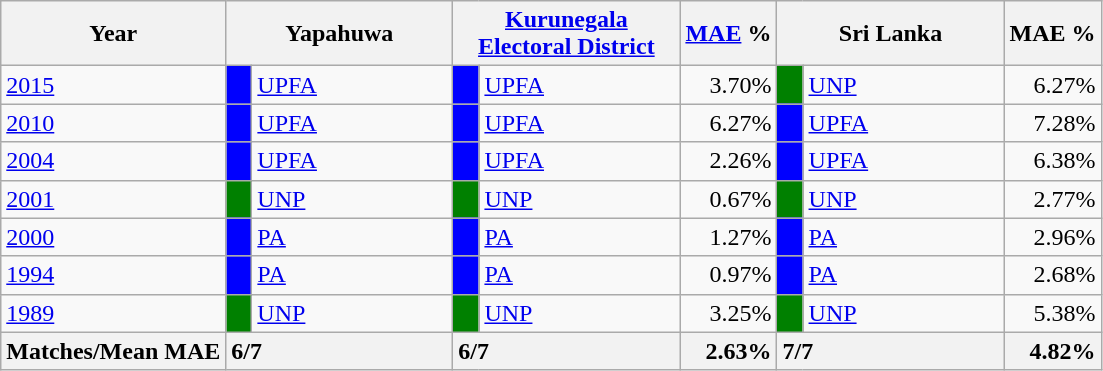<table class="wikitable">
<tr>
<th>Year</th>
<th colspan="2" width="144px">Yapahuwa</th>
<th colspan="2" width="144px"><a href='#'>Kurunegala Electoral District</a></th>
<th><a href='#'>MAE</a> %</th>
<th colspan="2" width="144px">Sri Lanka</th>
<th>MAE %</th>
</tr>
<tr>
<td><a href='#'>2015</a></td>
<td style="background-color:blue;" width="10px"></td>
<td style="text-align:left;"><a href='#'>UPFA</a></td>
<td style="background-color:blue;" width="10px"></td>
<td style="text-align:left;"><a href='#'>UPFA</a></td>
<td style="text-align:right;">3.70%</td>
<td style="background-color:green;" width="10px"></td>
<td style="text-align:left;"><a href='#'>UNP</a></td>
<td style="text-align:right;">6.27%</td>
</tr>
<tr>
<td><a href='#'>2010</a></td>
<td style="background-color:blue;" width="10px"></td>
<td style="text-align:left;"><a href='#'>UPFA</a></td>
<td style="background-color:blue;" width="10px"></td>
<td style="text-align:left;"><a href='#'>UPFA</a></td>
<td style="text-align:right;">6.27%</td>
<td style="background-color:blue;" width="10px"></td>
<td style="text-align:left;"><a href='#'>UPFA</a></td>
<td style="text-align:right;">7.28%</td>
</tr>
<tr>
<td><a href='#'>2004</a></td>
<td style="background-color:blue;" width="10px"></td>
<td style="text-align:left;"><a href='#'>UPFA</a></td>
<td style="background-color:blue;" width="10px"></td>
<td style="text-align:left;"><a href='#'>UPFA</a></td>
<td style="text-align:right;">2.26%</td>
<td style="background-color:blue;" width="10px"></td>
<td style="text-align:left;"><a href='#'>UPFA</a></td>
<td style="text-align:right;">6.38%</td>
</tr>
<tr>
<td><a href='#'>2001</a></td>
<td style="background-color:green;" width="10px"></td>
<td style="text-align:left;"><a href='#'>UNP</a></td>
<td style="background-color:green;" width="10px"></td>
<td style="text-align:left;"><a href='#'>UNP</a></td>
<td style="text-align:right;">0.67%</td>
<td style="background-color:green;" width="10px"></td>
<td style="text-align:left;"><a href='#'>UNP</a></td>
<td style="text-align:right;">2.77%</td>
</tr>
<tr>
<td><a href='#'>2000</a></td>
<td style="background-color:blue;" width="10px"></td>
<td style="text-align:left;"><a href='#'>PA</a></td>
<td style="background-color:blue;" width="10px"></td>
<td style="text-align:left;"><a href='#'>PA</a></td>
<td style="text-align:right;">1.27%</td>
<td style="background-color:blue;" width="10px"></td>
<td style="text-align:left;"><a href='#'>PA</a></td>
<td style="text-align:right;">2.96%</td>
</tr>
<tr>
<td><a href='#'>1994</a></td>
<td style="background-color:blue;" width="10px"></td>
<td style="text-align:left;"><a href='#'>PA</a></td>
<td style="background-color:blue;" width="10px"></td>
<td style="text-align:left;"><a href='#'>PA</a></td>
<td style="text-align:right;">0.97%</td>
<td style="background-color:blue;" width="10px"></td>
<td style="text-align:left;"><a href='#'>PA</a></td>
<td style="text-align:right;">2.68%</td>
</tr>
<tr>
<td><a href='#'>1989</a></td>
<td style="background-color:green;" width="10px"></td>
<td style="text-align:left;"><a href='#'>UNP</a></td>
<td style="background-color:green;" width="10px"></td>
<td style="text-align:left;"><a href='#'>UNP</a></td>
<td style="text-align:right;">3.25%</td>
<td style="background-color:green;" width="10px"></td>
<td style="text-align:left;"><a href='#'>UNP</a></td>
<td style="text-align:right;">5.38%</td>
</tr>
<tr>
<th>Matches/Mean MAE</th>
<th style="text-align:left;"colspan="2" width="144px">6/7</th>
<th style="text-align:left;"colspan="2" width="144px">6/7</th>
<th style="text-align:right;">2.63%</th>
<th style="text-align:left;"colspan="2" width="144px">7/7</th>
<th style="text-align:right;">4.82%</th>
</tr>
</table>
